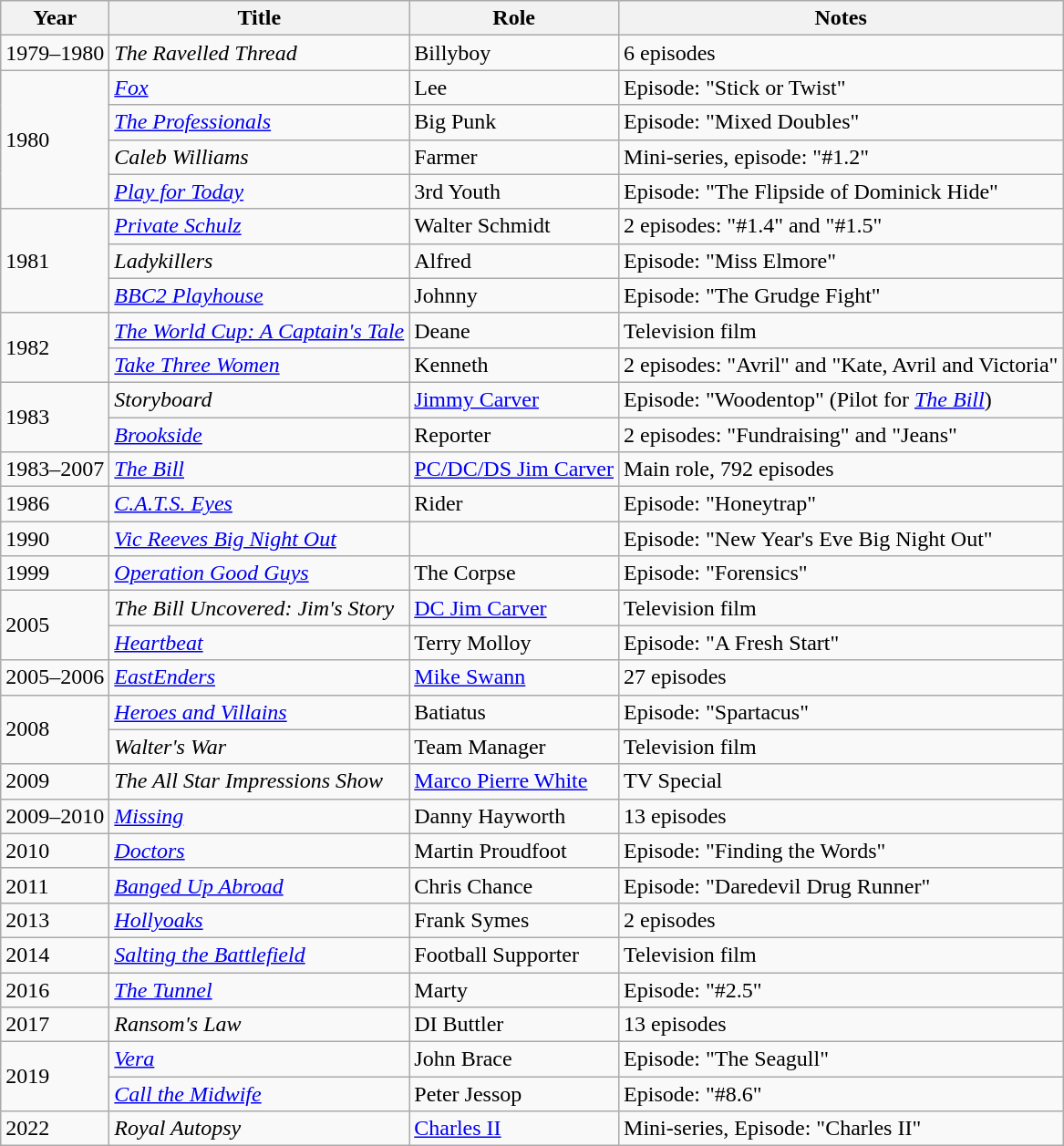<table class="wikitable sortable">
<tr>
<th>Year</th>
<th>Title</th>
<th>Role</th>
<th>Notes</th>
</tr>
<tr>
<td>1979–1980</td>
<td><em>The Ravelled Thread</em></td>
<td>Billyboy</td>
<td>6 episodes</td>
</tr>
<tr>
<td rowspan=4>1980</td>
<td><em><a href='#'>Fox</a></em></td>
<td>Lee</td>
<td>Episode: "Stick or Twist"</td>
</tr>
<tr>
<td><em><a href='#'>The Professionals</a></em></td>
<td>Big Punk</td>
<td>Episode: "Mixed Doubles"</td>
</tr>
<tr>
<td><em>Caleb Williams</em></td>
<td>Farmer</td>
<td>Mini-series, episode: "#1.2"</td>
</tr>
<tr>
<td><em><a href='#'>Play for Today</a></em></td>
<td>3rd Youth</td>
<td>Episode: "The Flipside of Dominick Hide"</td>
</tr>
<tr>
<td rowspan=3>1981</td>
<td><em><a href='#'>Private Schulz</a></em></td>
<td>Walter Schmidt</td>
<td>2 episodes: "#1.4" and "#1.5"</td>
</tr>
<tr>
<td><em>Ladykillers</em></td>
<td>Alfred</td>
<td>Episode: "Miss Elmore"</td>
</tr>
<tr>
<td><em><a href='#'>BBC2 Playhouse</a></em></td>
<td>Johnny</td>
<td>Episode: "The Grudge Fight"</td>
</tr>
<tr>
<td rowspan=2>1982</td>
<td><em><a href='#'>The World Cup: A Captain's Tale</a></em></td>
<td>Deane</td>
<td>Television film</td>
</tr>
<tr>
<td><em><a href='#'>Take Three Women</a></em></td>
<td>Kenneth</td>
<td>2 episodes: "Avril" and "Kate, Avril and Victoria"</td>
</tr>
<tr>
<td rowspan=2>1983</td>
<td><em>Storyboard</em></td>
<td><a href='#'>Jimmy Carver</a></td>
<td>Episode: "Woodentop" (Pilot for <em><a href='#'>The Bill</a></em>)</td>
</tr>
<tr>
<td><em><a href='#'>Brookside</a></em></td>
<td>Reporter</td>
<td>2 episodes: "Fundraising" and "Jeans"</td>
</tr>
<tr>
<td>1983–2007</td>
<td><em><a href='#'>The Bill</a></em></td>
<td><a href='#'>PC/DC/DS Jim Carver</a></td>
<td>Main role, 792 episodes</td>
</tr>
<tr>
<td>1986</td>
<td><em><a href='#'>C.A.T.S. Eyes</a></em></td>
<td>Rider</td>
<td>Episode: "Honeytrap"</td>
</tr>
<tr>
<td>1990</td>
<td><em><a href='#'>Vic Reeves Big Night Out</a></em></td>
<td></td>
<td>Episode: "New Year's Eve Big Night Out"</td>
</tr>
<tr>
<td>1999</td>
<td><em><a href='#'>Operation Good Guys</a></em></td>
<td>The Corpse</td>
<td>Episode: "Forensics"</td>
</tr>
<tr>
<td rowspan=2>2005</td>
<td><em>The Bill Uncovered: Jim's Story</em></td>
<td><a href='#'>DC Jim Carver</a></td>
<td>Television film</td>
</tr>
<tr>
<td><em><a href='#'>Heartbeat</a></em></td>
<td>Terry Molloy</td>
<td>Episode: "A Fresh Start"</td>
</tr>
<tr>
<td>2005–2006</td>
<td><em><a href='#'>EastEnders</a></em></td>
<td><a href='#'>Mike Swann</a></td>
<td>27 episodes</td>
</tr>
<tr>
<td rowspan=2>2008</td>
<td><em><a href='#'>Heroes and Villains</a></em></td>
<td>Batiatus</td>
<td>Episode: "Spartacus"</td>
</tr>
<tr>
<td><em>Walter's War</em></td>
<td>Team Manager</td>
<td>Television film</td>
</tr>
<tr>
<td>2009</td>
<td><em>The All Star Impressions Show</em></td>
<td><a href='#'>Marco Pierre White</a></td>
<td>TV Special</td>
</tr>
<tr>
<td>2009–2010</td>
<td><em><a href='#'>Missing</a></em></td>
<td>Danny Hayworth</td>
<td>13 episodes</td>
</tr>
<tr>
<td>2010</td>
<td><em><a href='#'>Doctors</a></em></td>
<td>Martin Proudfoot</td>
<td>Episode: "Finding the Words"</td>
</tr>
<tr>
<td>2011</td>
<td><em><a href='#'>Banged Up Abroad</a></em></td>
<td>Chris Chance</td>
<td>Episode: "Daredevil Drug Runner"</td>
</tr>
<tr>
<td>2013</td>
<td><em><a href='#'>Hollyoaks</a></em> </td>
<td>Frank Symes</td>
<td>2 episodes</td>
</tr>
<tr>
<td>2014</td>
<td><em><a href='#'>Salting the Battlefield</a></em></td>
<td>Football Supporter</td>
<td>Television film</td>
</tr>
<tr>
<td>2016</td>
<td><em><a href='#'>The Tunnel</a></em></td>
<td>Marty</td>
<td>Episode: "#2.5"</td>
</tr>
<tr>
<td>2017</td>
<td><em>Ransom's Law</em></td>
<td>DI Buttler</td>
<td>13 episodes</td>
</tr>
<tr>
<td rowspan=2>2019</td>
<td><em><a href='#'>Vera</a></em></td>
<td>John Brace</td>
<td>Episode: "The Seagull"</td>
</tr>
<tr>
<td><em><a href='#'>Call the Midwife</a></em></td>
<td>Peter Jessop</td>
<td>Episode: "#8.6"</td>
</tr>
<tr>
<td>2022</td>
<td><em>Royal Autopsy</em></td>
<td><a href='#'>Charles II</a></td>
<td>Mini-series, Episode: "Charles II"</td>
</tr>
</table>
